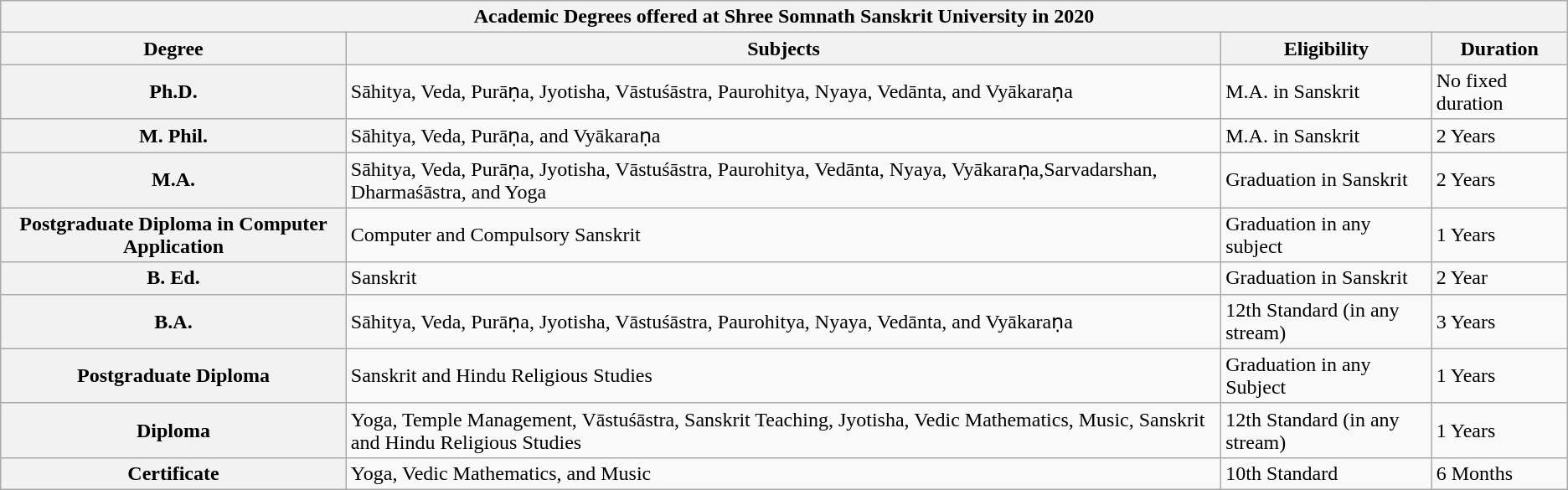<table class="wikitable">
<tr>
<th colspan="4">Academic Degrees offered at Shree Somnath Sanskrit University in 2020</th>
</tr>
<tr>
<th>Degree</th>
<th>Subjects</th>
<th>Eligibility</th>
<th>Duration</th>
</tr>
<tr>
<th>Ph.D.</th>
<td>Sāhitya, Veda, Purāṇa, Jyotisha, Vāstuśāstra, Paurohitya, Nyaya, Vedānta, and Vyākaraṇa</td>
<td>M.A. in Sanskrit</td>
<td>No fixed duration</td>
</tr>
<tr>
<th>M. Phil.</th>
<td>Sāhitya, Veda, Purāṇa, and Vyākaraṇa</td>
<td>M.A. in Sanskrit</td>
<td>2 Years</td>
</tr>
<tr>
<th>M.A.</th>
<td>Sāhitya, Veda, Purāṇa, Jyotisha, Vāstuśāstra, Paurohitya, Vedānta, Nyaya, Vyākaraṇa,Sarvadarshan, Dharmaśāstra, and Yoga</td>
<td>Graduation in Sanskrit</td>
<td>2 Years</td>
</tr>
<tr>
<th>Postgraduate Diploma in Computer Application</th>
<td>Computer and Compulsory Sanskrit</td>
<td>Graduation in any subject</td>
<td>1 Years</td>
</tr>
<tr>
<th>B. Ed.</th>
<td>Sanskrit</td>
<td>Graduation in Sanskrit</td>
<td>2 Year</td>
</tr>
<tr>
<th>B.A.</th>
<td>Sāhitya, Veda, Purāṇa, Jyotisha, Vāstuśāstra, Paurohitya, Nyaya, Vedānta, and Vyākaraṇa</td>
<td>12th Standard (in any stream)</td>
<td>3 Years</td>
</tr>
<tr>
<th>Postgraduate Diploma</th>
<td>Sanskrit and Hindu Religious Studies</td>
<td>Graduation in any Subject</td>
<td>1 Years</td>
</tr>
<tr>
<th>Diploma</th>
<td>Yoga, Temple Management, Vāstuśāstra, Sanskrit Teaching, Jyotisha, Vedic Mathematics, Music, Sanskrit and Hindu Religious Studies</td>
<td>12th Standard (in any stream)</td>
<td>1 Years</td>
</tr>
<tr>
<th>Certificate</th>
<td>Yoga, Vedic Mathematics, and Music</td>
<td>10th Standard</td>
<td>6 Months</td>
</tr>
</table>
